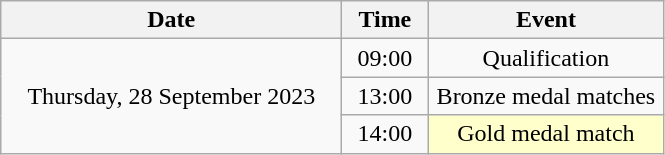<table class = "wikitable" style="text-align:center;">
<tr>
<th width=220>Date</th>
<th width=50>Time</th>
<th width=150>Event</th>
</tr>
<tr>
<td rowspan=3>Thursday, 28 September 2023</td>
<td>09:00</td>
<td>Qualification</td>
</tr>
<tr>
<td>13:00</td>
<td>Bronze medal matches</td>
</tr>
<tr>
<td>14:00</td>
<td bgcolor=ffffcc>Gold medal match</td>
</tr>
</table>
